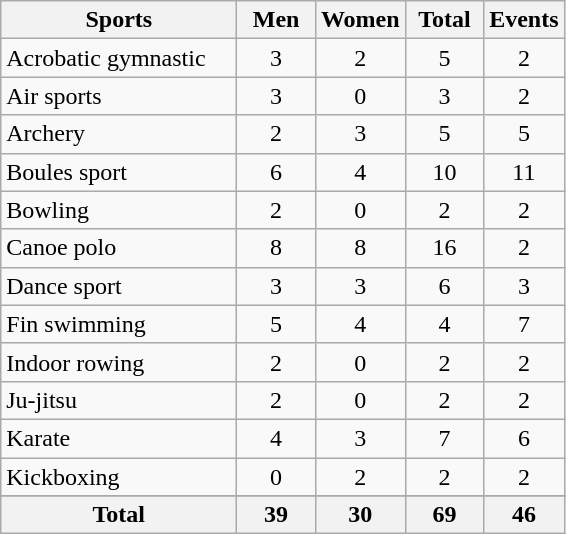<table class="wikitable sortable" style="text-align:center;">
<tr>
<th width=150>Sports</th>
<th width=45>Men</th>
<th width=45>Women</th>
<th width=45>Total</th>
<th width=45>Events</th>
</tr>
<tr>
<td align=left>Acrobatic gymnastic</td>
<td>3</td>
<td>2</td>
<td>5</td>
<td>2</td>
</tr>
<tr>
<td align=left>Air sports</td>
<td>3</td>
<td>0</td>
<td>3</td>
<td>2</td>
</tr>
<tr>
<td align=left>Archery</td>
<td>2</td>
<td>3</td>
<td>5</td>
<td>5</td>
</tr>
<tr>
<td align=left>Boules sport</td>
<td>6</td>
<td>4</td>
<td>10</td>
<td>11</td>
</tr>
<tr>
<td align=left>Bowling</td>
<td>2</td>
<td>0</td>
<td>2</td>
<td>2</td>
</tr>
<tr>
<td align=left>Canoe polo</td>
<td>8</td>
<td>8</td>
<td>16</td>
<td>2</td>
</tr>
<tr>
<td align=left>Dance sport</td>
<td>3</td>
<td>3</td>
<td>6</td>
<td>3</td>
</tr>
<tr>
<td align=left>Fin swimming</td>
<td>5</td>
<td>4</td>
<td>4</td>
<td>7</td>
</tr>
<tr>
<td align=left>Indoor rowing</td>
<td>2</td>
<td>0</td>
<td>2</td>
<td>2</td>
</tr>
<tr>
<td align=left>Ju-jitsu</td>
<td>2</td>
<td>0</td>
<td>2</td>
<td>2</td>
</tr>
<tr>
<td align=left>Karate</td>
<td>4</td>
<td>3</td>
<td>7</td>
<td>6</td>
</tr>
<tr>
<td align=left>Kickboxing</td>
<td>0</td>
<td>2</td>
<td>2</td>
<td>2</td>
</tr>
<tr>
</tr>
<tr class="sortbottom">
<th>Total</th>
<th>39</th>
<th>30</th>
<th>69</th>
<th>46</th>
</tr>
</table>
